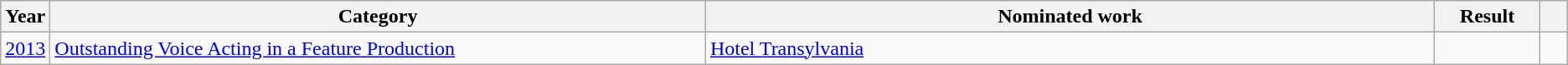<table class="wikitable sortable">
<tr>
<th scope="col" style="width:1em;">Year</th>
<th scope="col" style="width:35em;">Category</th>
<th scope="col" style="width:39em;">Nominated work</th>
<th scope="col" style="width:5em;">Result</th>
<th scope="col" style="width:1em;"class="unsortable"></th>
</tr>
<tr>
<td><a href='#'>2013</a></td>
<td><a href='#'>Outstanding Voice Acting in a Feature Production</a></td>
<td><a href='#'>Hotel Transylvania</a></td>
<td></td>
<td></td>
</tr>
</table>
